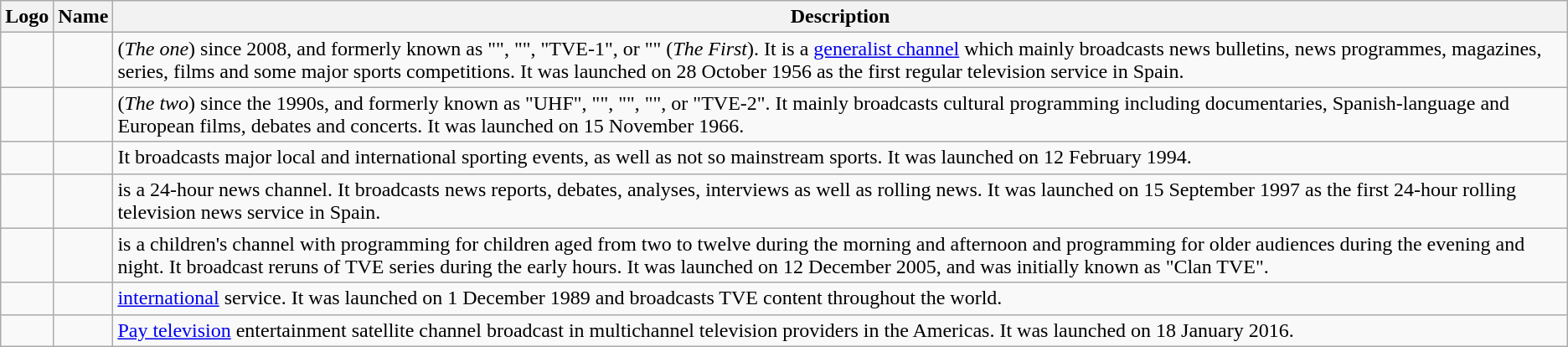<table class="wikitable">
<tr>
<th>Logo</th>
<th>Name</th>
<th>Description</th>
</tr>
<tr>
<td></td>
<td></td>
<td> (<em>The one</em>) since 2008, and formerly known as "", "", "TVE-1", or "" (<em>The First</em>). It is a <a href='#'>generalist channel</a> which mainly broadcasts news bulletins, news programmes, magazines, series, films and some major sports competitions. It was launched on 28 October 1956 as the first regular television service in Spain.</td>
</tr>
<tr>
<td></td>
<td></td>
<td> (<em>The two</em>) since the 1990s, and formerly known as "UHF", "", "", "", or "TVE-2". It mainly broadcasts cultural programming including documentaries, Spanish-language and European films, debates and concerts. It was launched on 15 November 1966.</td>
</tr>
<tr>
<td></td>
<td></td>
<td>It broadcasts major local and international sporting events, as well as not so mainstream sports. It was launched on 12 February 1994.</td>
</tr>
<tr>
<td></td>
<td></td>
<td> is a 24-hour news channel. It broadcasts news reports, debates, analyses, interviews as well as rolling news. It was launched on 15 September 1997 as the first 24-hour rolling television news service in Spain.</td>
</tr>
<tr>
<td></td>
<td></td>
<td> is a children's channel with programming for children aged from two to twelve during the morning and afternoon and programming for older audiences during the evening and night. It broadcast reruns of TVE series during the early hours. It was launched on 12 December 2005, and was initially known as "Clan TVE".</td>
</tr>
<tr>
<td></td>
<td></td>
<td> <a href='#'>international</a> service. It was launched on 1 December 1989 and broadcasts TVE content throughout the world.</td>
</tr>
<tr>
<td></td>
<td></td>
<td><a href='#'>Pay television</a> entertainment satellite channel broadcast in multichannel television providers in the Americas. It was launched on 18 January 2016.</td>
</tr>
</table>
